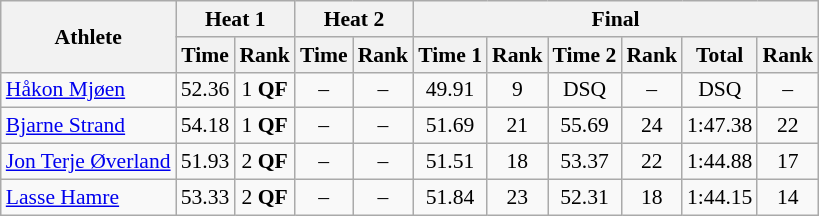<table class="wikitable" style="font-size:90%">
<tr>
<th rowspan="2">Athlete</th>
<th colspan="2">Heat 1</th>
<th colspan="2">Heat 2</th>
<th colspan="6">Final</th>
</tr>
<tr>
<th>Time</th>
<th>Rank</th>
<th>Time</th>
<th>Rank</th>
<th>Time 1</th>
<th>Rank</th>
<th>Time 2</th>
<th>Rank</th>
<th>Total</th>
<th>Rank</th>
</tr>
<tr>
<td><a href='#'>Håkon Mjøen</a></td>
<td align="center">52.36</td>
<td align="center">1 <strong>QF</strong></td>
<td align="center">–</td>
<td align="center">–</td>
<td align="center">49.91</td>
<td align="center">9</td>
<td align="center">DSQ</td>
<td align="center">–</td>
<td align="center">DSQ</td>
<td align="center">–</td>
</tr>
<tr>
<td><a href='#'>Bjarne Strand</a></td>
<td align="center">54.18</td>
<td align="center">1 <strong>QF</strong></td>
<td align="center">–</td>
<td align="center">–</td>
<td align="center">51.69</td>
<td align="center">21</td>
<td align="center">55.69</td>
<td align="center">24</td>
<td align="center">1:47.38</td>
<td align="center">22</td>
</tr>
<tr>
<td><a href='#'>Jon Terje Øverland</a></td>
<td align="center">51.93</td>
<td align="center">2 <strong>QF</strong></td>
<td align="center">–</td>
<td align="center">–</td>
<td align="center">51.51</td>
<td align="center">18</td>
<td align="center">53.37</td>
<td align="center">22</td>
<td align="center">1:44.88</td>
<td align="center">17</td>
</tr>
<tr>
<td><a href='#'>Lasse Hamre</a></td>
<td align="center">53.33</td>
<td align="center">2 <strong>QF</strong></td>
<td align="center">–</td>
<td align="center">–</td>
<td align="center">51.84</td>
<td align="center">23</td>
<td align="center">52.31</td>
<td align="center">18</td>
<td align="center">1:44.15</td>
<td align="center">14</td>
</tr>
</table>
